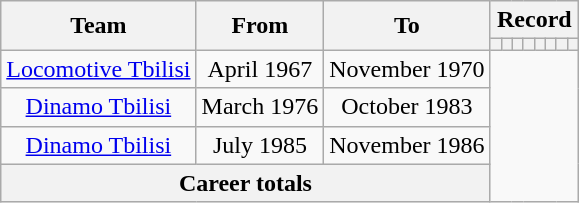<table class="wikitable" style="text-align: center">
<tr>
<th rowspan=2>Team</th>
<th rowspan=2>From</th>
<th rowspan=2>To</th>
<th colspan=8>Record</th>
</tr>
<tr>
<th></th>
<th></th>
<th></th>
<th></th>
<th></th>
<th></th>
<th></th>
<th></th>
</tr>
<tr>
<td><a href='#'>Locomotive Tbilisi</a></td>
<td>April 1967</td>
<td>November 1970<br></td>
</tr>
<tr>
<td><a href='#'>Dinamo Tbilisi</a></td>
<td>March 1976</td>
<td>October 1983<br></td>
</tr>
<tr>
<td><a href='#'>Dinamo Tbilisi</a></td>
<td>July 1985</td>
<td>November 1986<br></td>
</tr>
<tr>
<th colspan=3>Career totals<br></th>
</tr>
</table>
